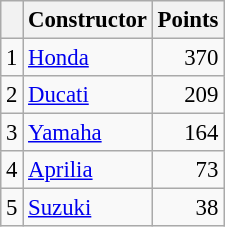<table class="wikitable" style="font-size: 95%;">
<tr>
<th></th>
<th>Constructor</th>
<th>Points</th>
</tr>
<tr>
<td align=center>1</td>
<td> <a href='#'>Honda</a></td>
<td align=right>370</td>
</tr>
<tr>
<td align=center>2</td>
<td> <a href='#'>Ducati</a></td>
<td align=right>209</td>
</tr>
<tr>
<td align=center>3</td>
<td> <a href='#'>Yamaha</a></td>
<td align=right>164</td>
</tr>
<tr>
<td align=center>4</td>
<td> <a href='#'>Aprilia</a></td>
<td align=right>73</td>
</tr>
<tr>
<td align=center>5</td>
<td> <a href='#'>Suzuki</a></td>
<td align=right>38</td>
</tr>
</table>
